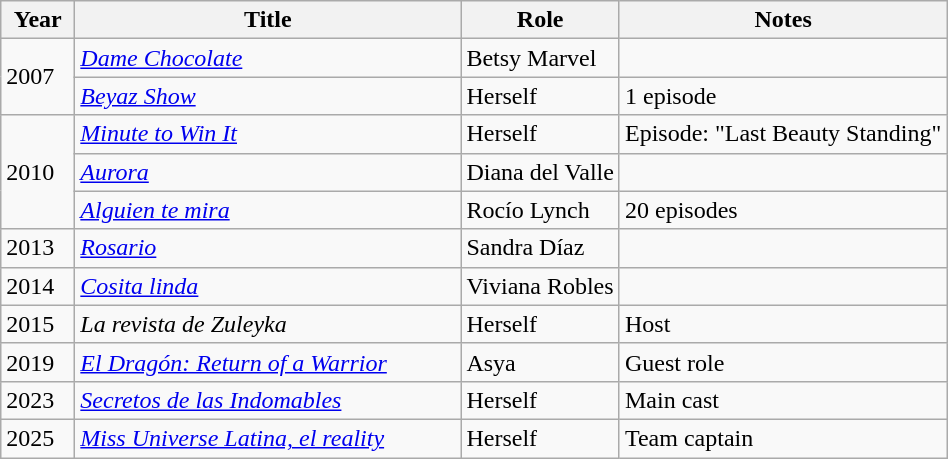<table class="wikitable sortable">
<tr>
<th width="42">Year</th>
<th width="250">Title</th>
<th>Role</th>
<th class="unsortable">Notes</th>
</tr>
<tr>
<td rowspan="2">2007</td>
<td><em><a href='#'>Dame Chocolate</a></em></td>
<td>Betsy Marvel</td>
<td></td>
</tr>
<tr>
<td><em><a href='#'>Beyaz Show</a></em></td>
<td>Herself</td>
<td>1 episode</td>
</tr>
<tr>
<td rowspan="3">2010</td>
<td><em><a href='#'>Minute to Win It</a></em></td>
<td>Herself</td>
<td>Episode: "Last Beauty Standing"</td>
</tr>
<tr>
<td><em><a href='#'>Aurora</a></em></td>
<td>Diana del Valle</td>
<td></td>
</tr>
<tr>
<td><em><a href='#'>Alguien te mira</a></em></td>
<td>Rocío Lynch</td>
<td>20 episodes</td>
</tr>
<tr>
<td>2013</td>
<td><em><a href='#'>Rosario</a></em></td>
<td>Sandra Díaz</td>
<td></td>
</tr>
<tr>
<td>2014</td>
<td><em><a href='#'>Cosita linda</a></em></td>
<td>Viviana Robles</td>
<td></td>
</tr>
<tr>
<td>2015</td>
<td><em>La revista de Zuleyka</em></td>
<td>Herself</td>
<td>Host</td>
</tr>
<tr>
<td>2019</td>
<td><em><a href='#'>El Dragón: Return of a Warrior</a></em></td>
<td>Asya</td>
<td>Guest role</td>
</tr>
<tr>
<td>2023</td>
<td><em><a href='#'>Secretos de las Indomables</a></em></td>
<td>Herself</td>
<td>Main cast</td>
</tr>
<tr>
<td>2025</td>
<td><em><a href='#'>Miss Universe Latina, el reality</a></em></td>
<td>Herself</td>
<td>Team captain</td>
</tr>
</table>
